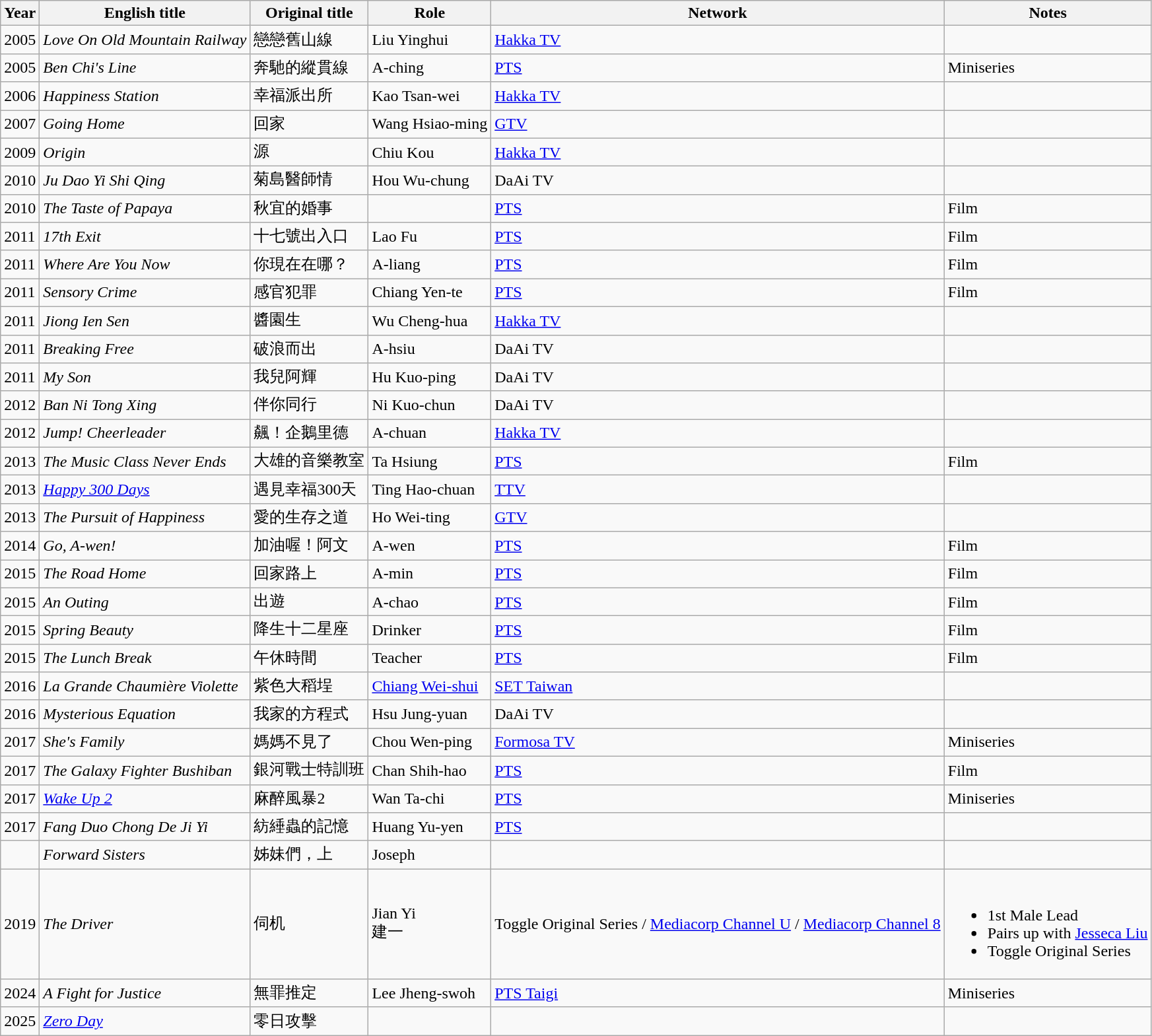<table class="wikitable sortable">
<tr>
<th>Year</th>
<th>English title</th>
<th>Original title</th>
<th>Role</th>
<th>Network</th>
<th class="unsortable">Notes</th>
</tr>
<tr>
<td>2005</td>
<td><em>Love On Old Mountain Railway</em></td>
<td>戀戀舊山線</td>
<td>Liu Yinghui</td>
<td><a href='#'>Hakka TV</a></td>
<td></td>
</tr>
<tr>
<td>2005</td>
<td><em>Ben Chi's Line</em></td>
<td>奔馳的縱貫線</td>
<td>A-ching</td>
<td><a href='#'>PTS</a></td>
<td>Miniseries</td>
</tr>
<tr>
<td>2006</td>
<td><em>Happiness Station</em></td>
<td>幸福派出所</td>
<td>Kao Tsan-wei</td>
<td><a href='#'>Hakka TV</a></td>
<td></td>
</tr>
<tr>
<td>2007</td>
<td><em>Going Home</em></td>
<td>回家</td>
<td>Wang Hsiao-ming</td>
<td><a href='#'>GTV</a></td>
<td></td>
</tr>
<tr>
<td>2009</td>
<td><em>Origin</em></td>
<td>源</td>
<td>Chiu Kou</td>
<td><a href='#'>Hakka TV</a></td>
<td></td>
</tr>
<tr>
<td>2010</td>
<td><em>Ju Dao Yi Shi Qing</em></td>
<td>菊島醫師情</td>
<td>Hou Wu-chung</td>
<td>DaAi TV</td>
<td></td>
</tr>
<tr>
<td>2010</td>
<td><em>The Taste of Papaya</em></td>
<td>秋宜的婚事</td>
<td></td>
<td><a href='#'>PTS</a></td>
<td>Film</td>
</tr>
<tr>
<td>2011</td>
<td><em>17th Exit</em></td>
<td>十七號出入口</td>
<td>Lao Fu</td>
<td><a href='#'>PTS</a></td>
<td>Film</td>
</tr>
<tr>
<td>2011</td>
<td><em>Where Are You Now</em></td>
<td>你現在在哪？</td>
<td>A-liang</td>
<td><a href='#'>PTS</a></td>
<td>Film</td>
</tr>
<tr>
<td>2011</td>
<td><em>Sensory Crime</em></td>
<td>感官犯罪</td>
<td>Chiang Yen-te</td>
<td><a href='#'>PTS</a></td>
<td>Film</td>
</tr>
<tr>
<td>2011</td>
<td><em>Jiong Ien Sen</em></td>
<td>醬園生</td>
<td>Wu Cheng-hua</td>
<td><a href='#'>Hakka TV</a></td>
<td></td>
</tr>
<tr>
<td>2011</td>
<td><em>Breaking Free</em></td>
<td>破浪而出</td>
<td>A-hsiu</td>
<td>DaAi TV</td>
<td></td>
</tr>
<tr>
<td>2011</td>
<td><em>My Son</em></td>
<td>我兒阿輝</td>
<td>Hu Kuo-ping</td>
<td>DaAi TV</td>
<td></td>
</tr>
<tr>
<td>2012</td>
<td><em>Ban Ni Tong Xing</em></td>
<td>伴你同行</td>
<td>Ni Kuo-chun</td>
<td>DaAi TV</td>
<td></td>
</tr>
<tr>
<td>2012</td>
<td><em>Jump! Cheerleader</em></td>
<td>飆！企鵝里德</td>
<td>A-chuan</td>
<td><a href='#'>Hakka TV</a></td>
<td></td>
</tr>
<tr>
<td>2013</td>
<td><em>The Music Class Never Ends</em></td>
<td>大雄的音樂教室</td>
<td>Ta Hsiung</td>
<td><a href='#'>PTS</a></td>
<td>Film</td>
</tr>
<tr>
<td>2013</td>
<td><em><a href='#'>Happy 300 Days</a></em></td>
<td>遇見幸福300天</td>
<td>Ting Hao-chuan</td>
<td><a href='#'>TTV</a></td>
<td></td>
</tr>
<tr>
<td>2013</td>
<td><em>The Pursuit of Happiness</em></td>
<td>愛的生存之道</td>
<td>Ho Wei-ting</td>
<td><a href='#'>GTV</a></td>
<td></td>
</tr>
<tr>
<td>2014</td>
<td><em>Go, A-wen!</em></td>
<td>加油喔！阿文</td>
<td>A-wen</td>
<td><a href='#'>PTS</a></td>
<td>Film</td>
</tr>
<tr>
<td>2015</td>
<td><em>The Road Home</em></td>
<td>回家路上</td>
<td>A-min</td>
<td><a href='#'>PTS</a></td>
<td>Film</td>
</tr>
<tr>
<td>2015</td>
<td><em>An Outing</em></td>
<td>出遊</td>
<td>A-chao</td>
<td><a href='#'>PTS</a></td>
<td>Film</td>
</tr>
<tr>
<td>2015</td>
<td><em>Spring Beauty</em></td>
<td>降生十二星座</td>
<td>Drinker</td>
<td><a href='#'>PTS</a></td>
<td>Film</td>
</tr>
<tr>
<td>2015</td>
<td><em>The Lunch Break</em></td>
<td>午休時間</td>
<td>Teacher</td>
<td><a href='#'>PTS</a></td>
<td>Film</td>
</tr>
<tr>
<td>2016</td>
<td><em>La Grande Chaumière Violette</em></td>
<td>紫色大稻埕</td>
<td><a href='#'>Chiang Wei-shui</a></td>
<td><a href='#'>SET Taiwan</a></td>
<td></td>
</tr>
<tr>
<td>2016</td>
<td><em>Mysterious Equation</em></td>
<td>我家的方程式</td>
<td>Hsu Jung-yuan</td>
<td>DaAi TV</td>
<td></td>
</tr>
<tr>
<td>2017</td>
<td><em>She's Family</em></td>
<td>媽媽不見了</td>
<td>Chou Wen-ping</td>
<td><a href='#'>Formosa TV</a></td>
<td>Miniseries</td>
</tr>
<tr>
<td>2017</td>
<td><em>The Galaxy Fighter Bushiban</em></td>
<td>銀河戰士特訓班</td>
<td>Chan Shih-hao</td>
<td><a href='#'>PTS</a></td>
<td>Film</td>
</tr>
<tr>
<td>2017</td>
<td><em><a href='#'>Wake Up 2</a></em></td>
<td>麻醉風暴2</td>
<td>Wan Ta-chi</td>
<td><a href='#'>PTS</a></td>
<td>Miniseries</td>
</tr>
<tr>
<td>2017</td>
<td><em>Fang Duo Chong De Ji Yi</em></td>
<td>紡綞蟲的記憶</td>
<td>Huang Yu-yen</td>
<td><a href='#'>PTS</a></td>
<td></td>
</tr>
<tr>
<td></td>
<td><em>Forward Sisters</em></td>
<td>姊妹們，上</td>
<td>Joseph</td>
<td></td>
<td></td>
</tr>
<tr>
<td>2019</td>
<td><em>The Driver</em></td>
<td>伺机</td>
<td>Jian Yi <br> 建一</td>
<td>Toggle Original Series / <a href='#'>Mediacorp Channel U</a> / <a href='#'>Mediacorp Channel 8</a></td>
<td><br><ul><li>1st Male Lead</li><li>Pairs up with <a href='#'>Jesseca Liu</a></li><li>Toggle Original Series</li></ul></td>
</tr>
<tr>
<td>2024</td>
<td><em>A Fight for Justice</em></td>
<td>無罪推定</td>
<td>Lee Jheng-swoh</td>
<td><a href='#'>PTS Taigi</a></td>
<td>Miniseries</td>
</tr>
<tr>
<td>2025</td>
<td><em><a href='#'>Zero Day</a></em></td>
<td>零日攻擊</td>
<td></td>
<td></td>
<td></td>
</tr>
</table>
